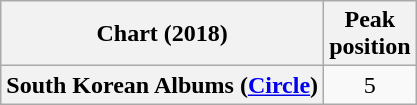<table class="wikitable plainrowheaders" style="text-align:center;">
<tr>
<th scope="col">Chart (2018)</th>
<th scope="col">Peak<br>position</th>
</tr>
<tr>
<th scope="row">South Korean Albums (<a href='#'>Circle</a>)</th>
<td>5</td>
</tr>
</table>
